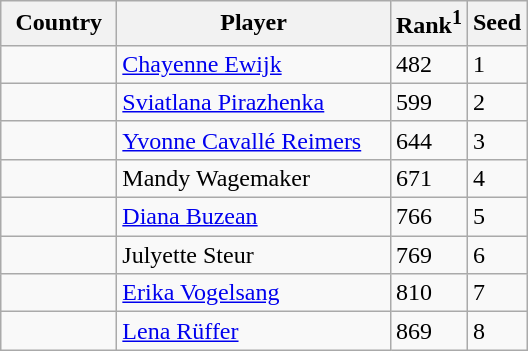<table class="sortable wikitable">
<tr>
<th width="70">Country</th>
<th width="175">Player</th>
<th>Rank<sup>1</sup></th>
<th>Seed</th>
</tr>
<tr>
<td></td>
<td><a href='#'>Chayenne Ewijk</a></td>
<td>482</td>
<td>1</td>
</tr>
<tr>
<td></td>
<td><a href='#'>Sviatlana Pirazhenka</a></td>
<td>599</td>
<td>2</td>
</tr>
<tr>
<td></td>
<td><a href='#'>Yvonne Cavallé Reimers</a></td>
<td>644</td>
<td>3</td>
</tr>
<tr>
<td></td>
<td>Mandy Wagemaker</td>
<td>671</td>
<td>4</td>
</tr>
<tr>
<td></td>
<td><a href='#'>Diana Buzean</a></td>
<td>766</td>
<td>5</td>
</tr>
<tr>
<td></td>
<td>Julyette Steur</td>
<td>769</td>
<td>6</td>
</tr>
<tr>
<td></td>
<td><a href='#'>Erika Vogelsang</a></td>
<td>810</td>
<td>7</td>
</tr>
<tr>
<td></td>
<td><a href='#'>Lena Rüffer</a></td>
<td>869</td>
<td>8</td>
</tr>
</table>
